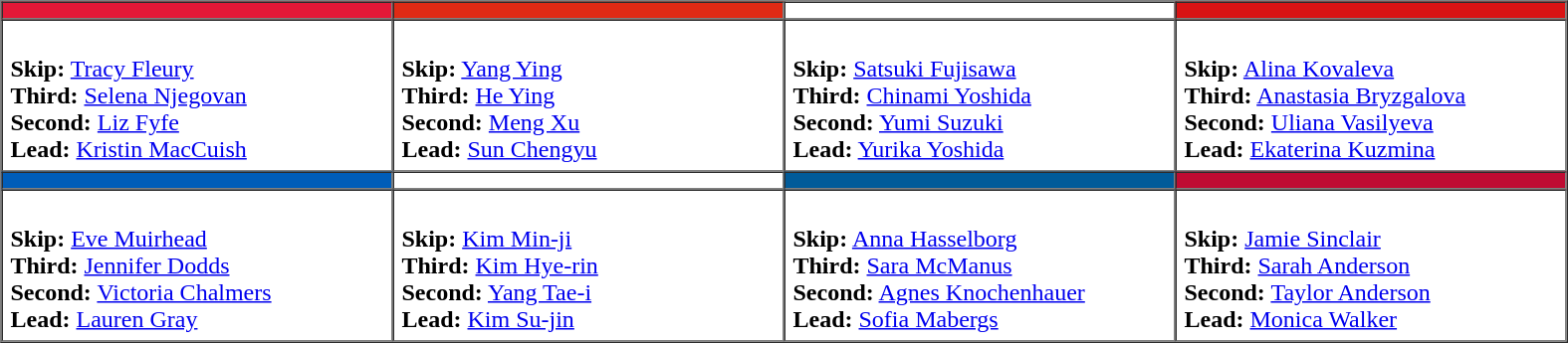<table border=1 cellpadding=5 cellspacing=0>
<tr>
<th bgcolor="#e41837" width="250"></th>
<th bgcolor="#df2a15" width="250"></th>
<th bgcolor="#ffffff" width="250"></th>
<th bgcolor="#d91314" width="250"></th>
</tr>
<tr>
<td><br><strong>Skip:</strong> <a href='#'>Tracy Fleury</a><br>
<strong>Third:</strong> <a href='#'>Selena Njegovan</a><br>
<strong>Second:</strong> <a href='#'>Liz Fyfe</a><br>
<strong>Lead:</strong> <a href='#'>Kristin MacCuish</a></td>
<td><br><strong>Skip:</strong> <a href='#'>Yang Ying</a><br>
<strong>Third:</strong> <a href='#'>He Ying</a><br>
<strong>Second:</strong> <a href='#'>Meng Xu</a><br>
<strong>Lead:</strong> <a href='#'>Sun Chengyu</a></td>
<td><br><strong>Skip:</strong> <a href='#'>Satsuki Fujisawa</a><br>
<strong>Third:</strong> <a href='#'>Chinami Yoshida</a><br>
<strong>Second:</strong> <a href='#'>Yumi Suzuki</a><br>
<strong>Lead:</strong> <a href='#'>Yurika Yoshida</a></td>
<td><br><strong>Skip:</strong> <a href='#'>Alina Kovaleva</a><br>
<strong>Third:</strong> <a href='#'>Anastasia Bryzgalova</a><br>
<strong>Second:</strong> <a href='#'>Uliana Vasilyeva</a><br>
<strong>Lead:</strong> <a href='#'>Ekaterina Kuzmina</a></td>
</tr>
<tr>
<th bgcolor="#005db9" width="250"></th>
<th bgcolor="#ffffff" width="250"></th>
<th bgcolor="#015b99" width="250"></th>
<th bgcolor="#bf0b32" width="250"></th>
</tr>
<tr>
<td><br><strong>Skip:</strong> <a href='#'>Eve Muirhead</a><br>
<strong>Third:</strong> <a href='#'>Jennifer Dodds</a><br>
<strong>Second:</strong> <a href='#'>Victoria Chalmers</a><br>
<strong>Lead:</strong> <a href='#'>Lauren Gray</a></td>
<td><br><strong>Skip:</strong> <a href='#'>Kim Min-ji</a><br>
<strong>Third:</strong> <a href='#'>Kim Hye-rin</a><br>
<strong>Second:</strong> <a href='#'>Yang Tae-i</a><br>
<strong>Lead:</strong> <a href='#'>Kim Su-jin</a></td>
<td><br><strong>Skip:</strong> <a href='#'>Anna Hasselborg</a><br>
<strong>Third:</strong> <a href='#'>Sara McManus</a><br>
<strong>Second:</strong> <a href='#'>Agnes Knochenhauer</a><br>
<strong>Lead:</strong> <a href='#'>Sofia Mabergs</a></td>
<td><br><strong>Skip:</strong> <a href='#'>Jamie Sinclair</a><br>
<strong>Third:</strong> <a href='#'>Sarah Anderson</a><br>
<strong>Second:</strong> <a href='#'>Taylor Anderson</a><br>
<strong>Lead:</strong> <a href='#'>Monica Walker</a></td>
</tr>
</table>
